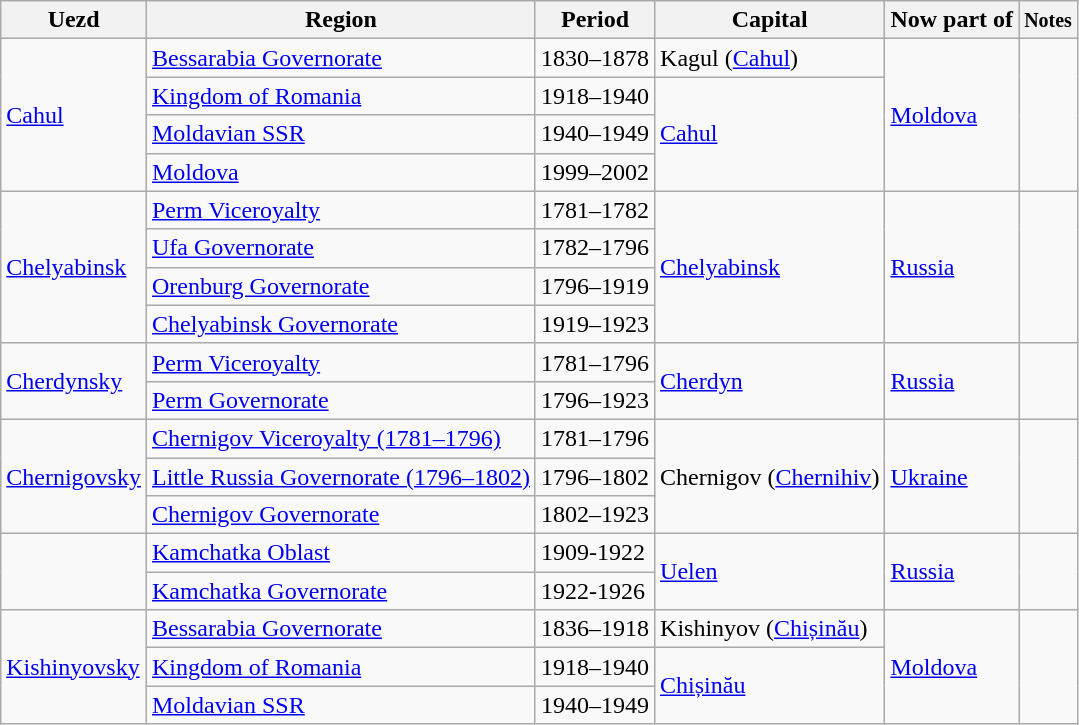<table class="wikitable sortable">
<tr>
<th>Uezd</th>
<th>Region</th>
<th>Period</th>
<th>Capital</th>
<th>Now part of</th>
<th><small>Notes</small></th>
</tr>
<tr>
<td rowspan="4"><a href='#'>Cahul</a></td>
<td><a href='#'>Bessarabia Governorate</a></td>
<td>1830–1878</td>
<td>Kagul (<a href='#'>Cahul</a>)</td>
<td rowspan="4"><a href='#'>Moldova</a></td>
<td rowspan="4"></td>
</tr>
<tr>
<td><a href='#'>Kingdom of Romania</a></td>
<td>1918–1940</td>
<td rowspan="3"><a href='#'>Cahul</a></td>
</tr>
<tr>
<td><a href='#'>Moldavian SSR</a></td>
<td>1940–1949</td>
</tr>
<tr>
<td><a href='#'>Moldova</a></td>
<td>1999–2002</td>
</tr>
<tr>
<td rowspan="4"><a href='#'>Chelyabinsk</a></td>
<td><a href='#'>Perm Viceroyalty</a></td>
<td>1781–1782</td>
<td rowspan="4"><a href='#'>Chelyabinsk</a></td>
<td rowspan="4"><a href='#'>Russia</a></td>
<td rowspan="4"></td>
</tr>
<tr>
<td><a href='#'>Ufa Governorate</a></td>
<td>1782–1796</td>
</tr>
<tr>
<td><a href='#'>Orenburg Governorate</a></td>
<td>1796–1919</td>
</tr>
<tr>
<td><a href='#'>Chelyabinsk Governorate</a></td>
<td>1919–1923</td>
</tr>
<tr>
<td rowspan="2"><a href='#'>Cherdynsky</a></td>
<td><a href='#'>Perm Viceroyalty</a></td>
<td>1781–1796</td>
<td rowspan="2"><a href='#'>Cherdyn</a></td>
<td rowspan="2"><a href='#'>Russia</a></td>
<td rowspan="2"></td>
</tr>
<tr>
<td><a href='#'>Perm Governorate</a></td>
<td>1796–1923</td>
</tr>
<tr>
<td rowspan="3"><a href='#'>Chernigovsky</a></td>
<td><a href='#'>Chernigov Viceroyalty (1781–1796)</a></td>
<td>1781–1796</td>
<td rowspan="3">Chernigov (<a href='#'>Chernihiv</a>)</td>
<td rowspan="3"><a href='#'>Ukraine</a></td>
<td rowspan="3"></td>
</tr>
<tr>
<td><a href='#'>Little Russia Governorate (1796–1802)</a></td>
<td>1796–1802</td>
</tr>
<tr>
<td><a href='#'>Chernigov Governorate</a></td>
<td>1802–1923</td>
</tr>
<tr>
<td rowspan=2></td>
<td><a href='#'>Kamchatka Oblast</a></td>
<td>1909-1922</td>
<td rowspan=2><a href='#'>Uelen</a></td>
<td rowspan=2><a href='#'>Russia</a></td>
<td rowspan=2></td>
</tr>
<tr>
<td><a href='#'>Kamchatka Governorate</a></td>
<td>1922-1926</td>
</tr>
<tr>
<td rowspan="3"><a href='#'>Kishinyovsky</a></td>
<td><a href='#'>Bessarabia Governorate</a></td>
<td>1836–1918</td>
<td>Kishinyov (<a href='#'>Chișinău</a>)</td>
<td rowspan="3"><a href='#'>Moldova</a></td>
<td rowspan="3"></td>
</tr>
<tr>
<td><a href='#'>Kingdom of Romania</a></td>
<td>1918–1940</td>
<td rowspan="2"><a href='#'>Chișinău</a></td>
</tr>
<tr>
<td><a href='#'>Moldavian SSR</a></td>
<td>1940–1949</td>
</tr>
</table>
